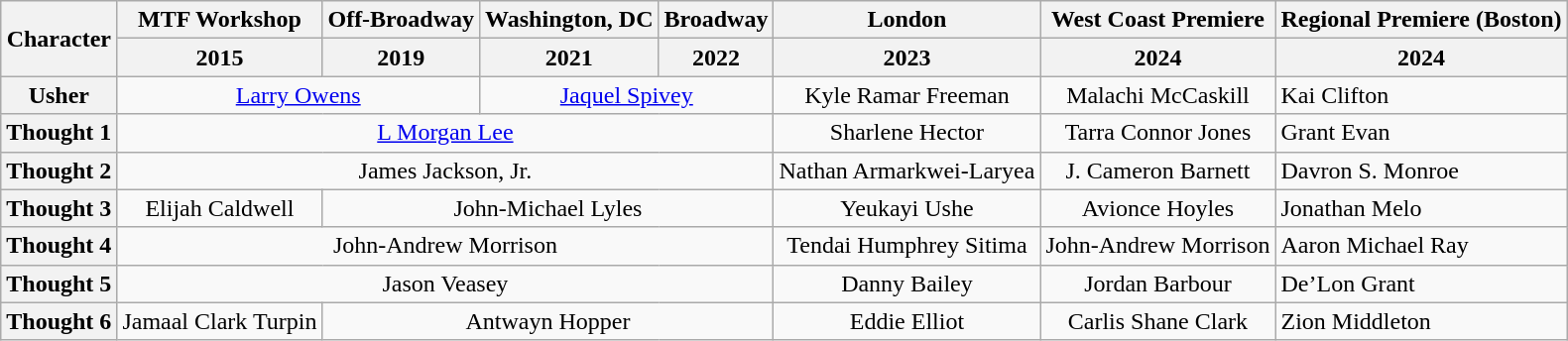<table class="wikitable">
<tr>
<th rowspan="2">Character</th>
<th>MTF Workshop</th>
<th>Off-Broadway</th>
<th>Washington, DC</th>
<th>Broadway</th>
<th>London</th>
<th>West Coast Premiere</th>
<th>Regional Premiere (Boston)</th>
</tr>
<tr>
<th>2015</th>
<th>2019</th>
<th>2021</th>
<th>2022</th>
<th>2023</th>
<th>2024</th>
<th>2024</th>
</tr>
<tr>
<th>Usher</th>
<td align="center" colspan="2"><a href='#'>Larry Owens</a></td>
<td align="center" colspan="2"><a href='#'>Jaquel Spivey</a></td>
<td align="center">Kyle Ramar Freeman</td>
<td align="center">Malachi McCaskill</td>
<td>Kai Clifton</td>
</tr>
<tr>
<th>Thought 1</th>
<td align="center" colspan="4"><a href='#'>L Morgan Lee</a></td>
<td align="center">Sharlene Hector</td>
<td align="center">Tarra Connor Jones</td>
<td>Grant Evan</td>
</tr>
<tr>
<th>Thought 2</th>
<td align="center" colspan="4">James Jackson, Jr.</td>
<td align="center">Nathan Armarkwei-Laryea</td>
<td align="center">J. Cameron Barnett</td>
<td>Davron S. Monroe</td>
</tr>
<tr>
<th>Thought 3</th>
<td align="center">Elijah Caldwell</td>
<td align="center" colspan="3">John-Michael Lyles</td>
<td align="center">Yeukayi Ushe</td>
<td align="center">Avionce Hoyles</td>
<td>Jonathan Melo</td>
</tr>
<tr>
<th>Thought 4</th>
<td align="center" colspan="4">John-Andrew Morrison</td>
<td align="center">Tendai Humphrey Sitima</td>
<td align="center">John-Andrew Morrison</td>
<td>Aaron Michael Ray</td>
</tr>
<tr>
<th>Thought 5</th>
<td align="center" colspan="4">Jason Veasey</td>
<td align="center">Danny Bailey</td>
<td align="center">Jordan Barbour</td>
<td>De’Lon Grant</td>
</tr>
<tr>
<th>Thought 6</th>
<td align="center">Jamaal Clark Turpin</td>
<td align="center" colspan="3">Antwayn Hopper</td>
<td align="center">Eddie Elliot</td>
<td align="center">Carlis Shane Clark</td>
<td>Zion Middleton</td>
</tr>
</table>
